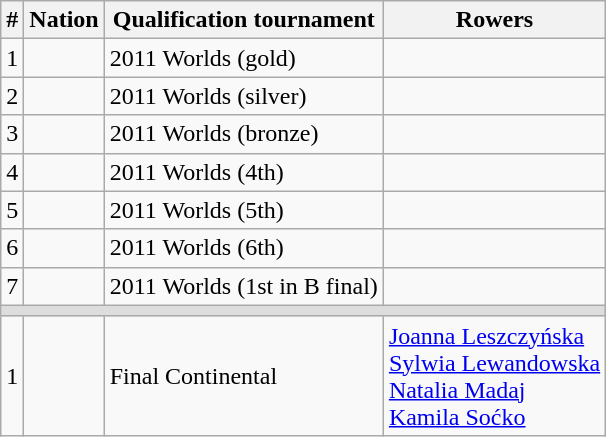<table class="wikitable">
<tr>
<th>#</th>
<th>Nation</th>
<th>Qualification tournament</th>
<th>Rowers</th>
</tr>
<tr>
<td>1</td>
<td></td>
<td>2011 Worlds (gold)</td>
<td></td>
</tr>
<tr>
<td>2</td>
<td></td>
<td>2011 Worlds (silver)</td>
<td></td>
</tr>
<tr>
<td>3</td>
<td></td>
<td>2011 Worlds (bronze)</td>
<td></td>
</tr>
<tr>
<td>4</td>
<td></td>
<td>2011 Worlds (4th)</td>
<td></td>
</tr>
<tr>
<td>5</td>
<td></td>
<td>2011 Worlds (5th)</td>
<td></td>
</tr>
<tr>
<td>6</td>
<td></td>
<td>2011 Worlds (6th)</td>
<td></td>
</tr>
<tr>
<td>7</td>
<td></td>
<td>2011 Worlds (1st in B final)</td>
<td></td>
</tr>
<tr bgcolor=#DDDDDD>
<td colspan=4></td>
</tr>
<tr>
<td>1</td>
<td></td>
<td>Final Continental</td>
<td><a href='#'>Joanna Leszczyńska</a><br><a href='#'>Sylwia Lewandowska</a><br><a href='#'>Natalia Madaj</a><br><a href='#'>Kamila Soćko</a></td>
</tr>
</table>
